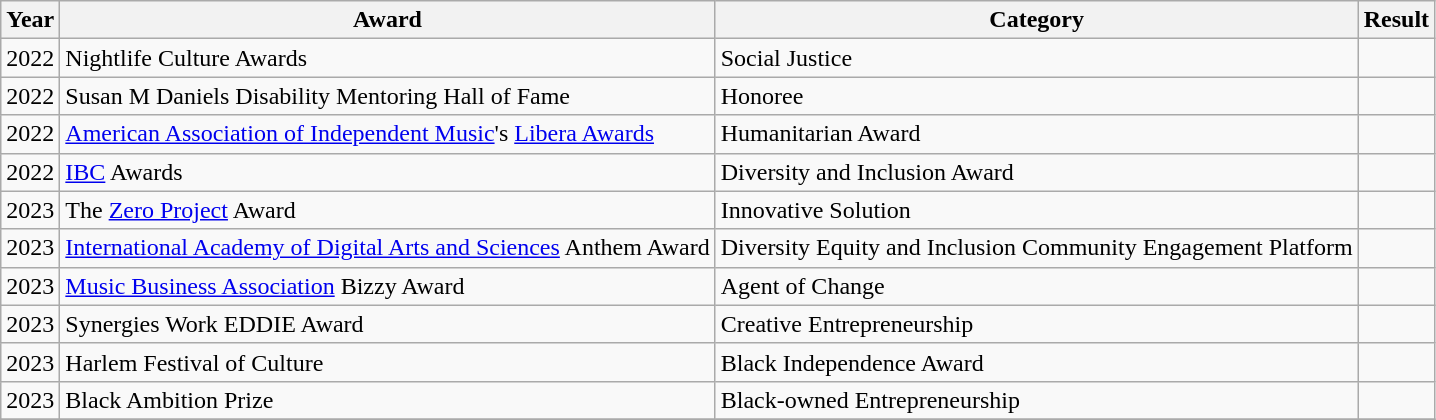<table class="wikitable sortable">
<tr>
<th>Year</th>
<th>Award</th>
<th>Category</th>
<th>Result</th>
</tr>
<tr>
<td>2022</td>
<td>Nightlife Culture Awards</td>
<td>Social Justice</td>
<td></td>
</tr>
<tr>
<td>2022</td>
<td>Susan M Daniels Disability Mentoring Hall of Fame</td>
<td>Honoree</td>
<td></td>
</tr>
<tr>
<td>2022</td>
<td><a href='#'>American Association of Independent Music</a>'s <a href='#'>Libera Awards</a></td>
<td>Humanitarian Award</td>
<td></td>
</tr>
<tr>
<td>2022</td>
<td><a href='#'>IBC</a> Awards</td>
<td>Diversity and Inclusion Award</td>
<td></td>
</tr>
<tr>
<td>2023</td>
<td>The <a href='#'>Zero Project</a> Award</td>
<td>Innovative Solution</td>
<td></td>
</tr>
<tr>
<td>2023</td>
<td><a href='#'>International Academy of Digital Arts and Sciences</a> Anthem Award</td>
<td>Diversity Equity and Inclusion Community Engagement Platform</td>
<td></td>
</tr>
<tr>
<td>2023</td>
<td><a href='#'>Music Business Association</a> Bizzy Award</td>
<td>Agent of Change</td>
<td></td>
</tr>
<tr>
<td>2023</td>
<td>Synergies Work EDDIE Award</td>
<td>Creative Entrepreneurship</td>
<td></td>
</tr>
<tr>
<td>2023</td>
<td>Harlem Festival of Culture</td>
<td>Black Independence Award</td>
<td></td>
</tr>
<tr>
<td>2023</td>
<td>Black Ambition Prize</td>
<td>Black-owned Entrepreneurship</td>
<td></td>
</tr>
<tr>
</tr>
</table>
